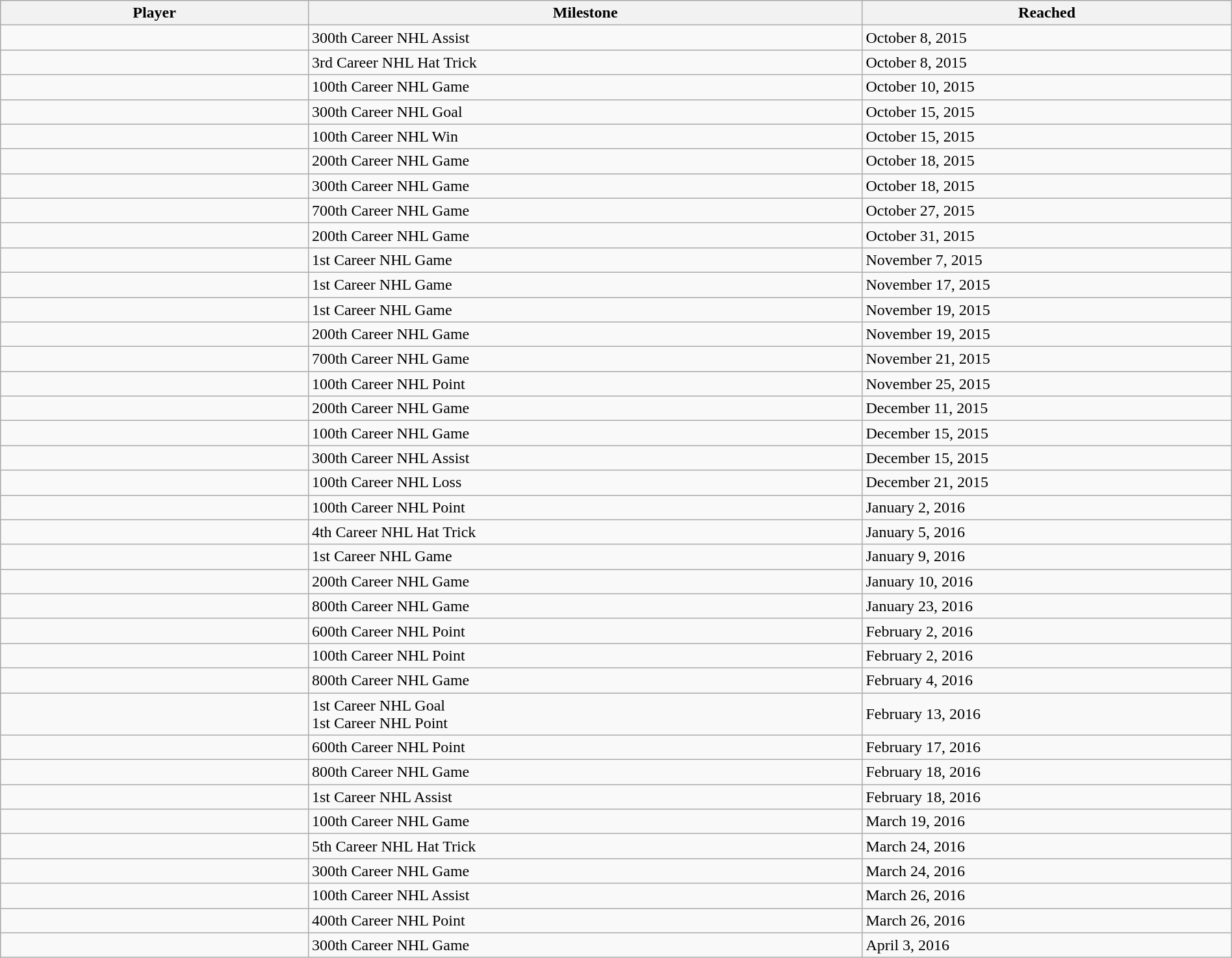<table class="wikitable sortable" style="width:100%;">
<tr align=center>
<th style="width:25%;">Player</th>
<th style="width:45%;">Milestone</th>
<th style="width:30%;" data-sort-type="date">Reached</th>
</tr>
<tr>
<td></td>
<td>300th Career NHL Assist</td>
<td>October 8, 2015</td>
</tr>
<tr>
<td></td>
<td>3rd Career NHL Hat Trick</td>
<td>October 8, 2015</td>
</tr>
<tr>
<td></td>
<td>100th Career NHL Game</td>
<td>October 10, 2015</td>
</tr>
<tr>
<td></td>
<td>300th Career NHL Goal</td>
<td>October 15, 2015</td>
</tr>
<tr>
<td></td>
<td>100th Career NHL Win</td>
<td>October 15, 2015</td>
</tr>
<tr>
<td></td>
<td>200th Career NHL Game</td>
<td>October 18, 2015</td>
</tr>
<tr>
<td></td>
<td>300th Career NHL Game</td>
<td>October 18, 2015</td>
</tr>
<tr>
<td></td>
<td>700th Career NHL Game</td>
<td>October 27, 2015</td>
</tr>
<tr>
<td></td>
<td>200th Career NHL Game</td>
<td>October 31, 2015</td>
</tr>
<tr>
<td></td>
<td>1st Career NHL Game</td>
<td>November 7, 2015</td>
</tr>
<tr>
<td></td>
<td>1st Career NHL Game</td>
<td>November 17, 2015</td>
</tr>
<tr>
<td></td>
<td>1st Career NHL Game</td>
<td>November 19, 2015</td>
</tr>
<tr>
<td></td>
<td>200th Career NHL Game</td>
<td>November 19, 2015</td>
</tr>
<tr>
<td></td>
<td>700th Career NHL Game</td>
<td>November 21, 2015</td>
</tr>
<tr>
<td></td>
<td>100th Career NHL Point</td>
<td>November 25, 2015</td>
</tr>
<tr>
<td></td>
<td>200th Career NHL Game</td>
<td>December 11, 2015</td>
</tr>
<tr>
<td></td>
<td>100th Career NHL Game</td>
<td>December 15, 2015</td>
</tr>
<tr>
<td></td>
<td>300th Career NHL Assist</td>
<td>December 15, 2015</td>
</tr>
<tr>
<td></td>
<td>100th Career NHL Loss</td>
<td>December 21, 2015</td>
</tr>
<tr>
<td></td>
<td>100th Career NHL Point</td>
<td>January 2, 2016</td>
</tr>
<tr>
<td></td>
<td>4th Career NHL Hat Trick</td>
<td>January 5, 2016</td>
</tr>
<tr>
<td></td>
<td>1st Career NHL Game</td>
<td>January 9, 2016</td>
</tr>
<tr>
<td></td>
<td>200th Career NHL Game</td>
<td>January 10, 2016</td>
</tr>
<tr>
<td></td>
<td>800th Career NHL Game</td>
<td>January 23, 2016</td>
</tr>
<tr>
<td></td>
<td>600th Career NHL Point</td>
<td>February 2, 2016</td>
</tr>
<tr>
<td></td>
<td>100th Career NHL Point</td>
<td>February 2, 2016</td>
</tr>
<tr>
<td></td>
<td>800th Career NHL Game</td>
<td>February 4, 2016</td>
</tr>
<tr>
<td></td>
<td>1st Career NHL Goal<br>1st Career NHL Point</td>
<td>February 13, 2016</td>
</tr>
<tr>
<td></td>
<td>600th Career NHL Point</td>
<td>February 17, 2016</td>
</tr>
<tr>
<td></td>
<td>800th Career NHL Game</td>
<td>February 18, 2016</td>
</tr>
<tr>
<td></td>
<td>1st Career NHL Assist</td>
<td>February 18, 2016</td>
</tr>
<tr>
<td></td>
<td>100th Career NHL Game</td>
<td>March 19, 2016</td>
</tr>
<tr>
<td></td>
<td>5th Career NHL Hat Trick</td>
<td>March 24, 2016</td>
</tr>
<tr>
<td></td>
<td>300th Career NHL Game</td>
<td>March 24, 2016</td>
</tr>
<tr>
<td></td>
<td>100th Career NHL Assist</td>
<td>March 26, 2016</td>
</tr>
<tr>
<td></td>
<td>400th Career NHL Point</td>
<td>March 26, 2016</td>
</tr>
<tr>
<td></td>
<td>300th Career NHL Game</td>
<td>April 3, 2016</td>
</tr>
</table>
